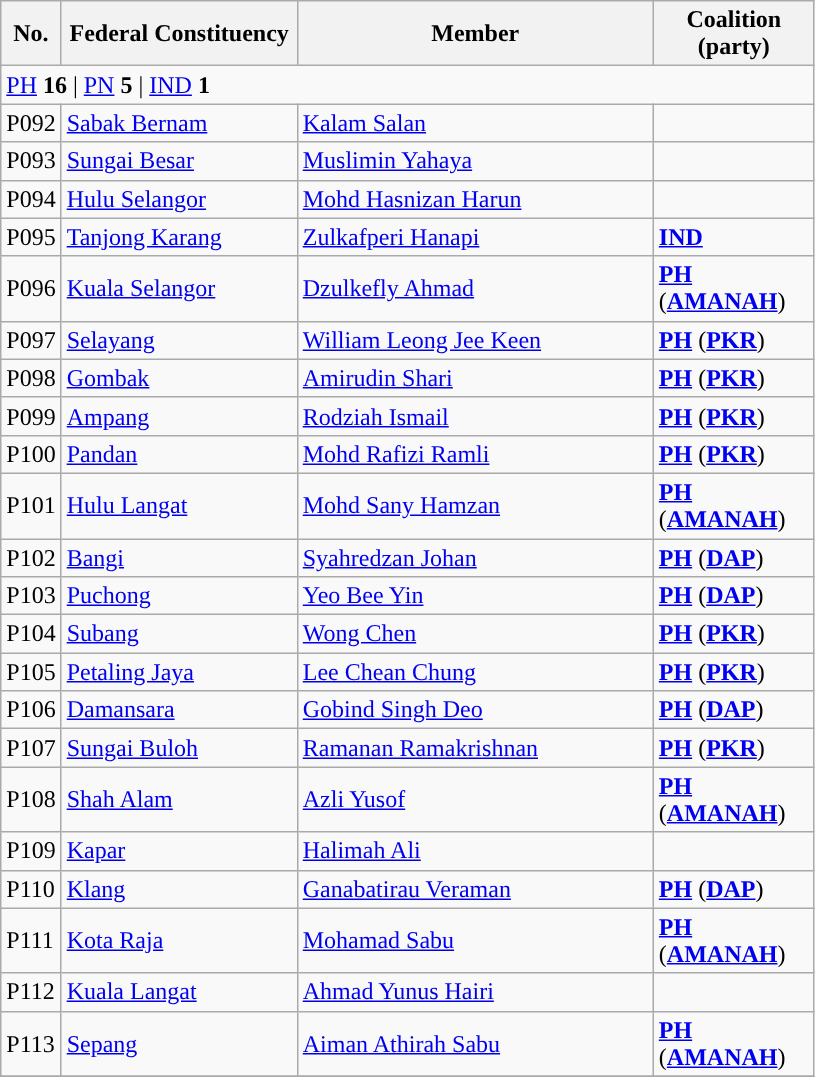<table class="wikitable sortable">
<tr>
<th style="width:30px;">No.</th>
<th style="width:150px;">Federal Constituency</th>
<th style="width:230px;">Member</th>
<th style="width:100px;">Coalition (party)</th>
</tr>
<tr>
<td colspan="4"><a href='#'>PH</a> <strong>16</strong> | <a href='#'>PN</a> <strong>5</strong> | <a href='#'>IND</a> <strong>1</strong></td>
</tr>
<tr>
<td>P092</td>
<td><a href='#'>Sabak Bernam</a></td>
<td><a href='#'>Kalam Salan</a></td>
<td></td>
</tr>
<tr>
<td>P093</td>
<td><a href='#'>Sungai Besar</a></td>
<td><a href='#'>Muslimin Yahaya</a></td>
<td></td>
</tr>
<tr>
<td>P094</td>
<td><a href='#'>Hulu Selangor</a></td>
<td><a href='#'>Mohd Hasnizan Harun</a></td>
<td></td>
</tr>
<tr>
<td>P095</td>
<td><a href='#'>Tanjong Karang</a></td>
<td><a href='#'>Zulkafperi Hanapi</a></td>
<td><strong><a href='#'>IND</a></strong></td>
</tr>
<tr>
<td>P096</td>
<td><a href='#'>Kuala Selangor</a></td>
<td><a href='#'>Dzulkefly Ahmad</a></td>
<td><strong><a href='#'>PH</a></strong> (<strong><a href='#'>AMANAH</a></strong>)</td>
</tr>
<tr>
<td>P097</td>
<td><a href='#'>Selayang</a></td>
<td><a href='#'>William Leong Jee Keen</a></td>
<td><strong><a href='#'>PH</a></strong> (<strong><a href='#'>PKR</a></strong>)</td>
</tr>
<tr>
<td>P098</td>
<td><a href='#'>Gombak</a></td>
<td><a href='#'>Amirudin Shari</a></td>
<td><strong><a href='#'>PH</a></strong> (<strong><a href='#'>PKR</a></strong>)</td>
</tr>
<tr>
<td>P099</td>
<td><a href='#'>Ampang</a></td>
<td><a href='#'>Rodziah Ismail</a></td>
<td><strong><a href='#'>PH</a></strong> (<strong><a href='#'>PKR</a></strong>)</td>
</tr>
<tr>
<td>P100</td>
<td><a href='#'>Pandan</a></td>
<td><a href='#'>Mohd Rafizi Ramli</a></td>
<td><strong><a href='#'>PH</a></strong> (<strong><a href='#'>PKR</a></strong>)</td>
</tr>
<tr>
<td>P101</td>
<td><a href='#'>Hulu Langat</a></td>
<td><a href='#'>Mohd Sany Hamzan</a></td>
<td><strong><a href='#'>PH</a></strong> (<strong><a href='#'>AMANAH</a></strong>)</td>
</tr>
<tr>
<td>P102</td>
<td><a href='#'>Bangi</a></td>
<td><a href='#'>Syahredzan Johan</a></td>
<td><strong><a href='#'>PH</a></strong> (<strong><a href='#'>DAP</a></strong>)</td>
</tr>
<tr>
<td>P103</td>
<td><a href='#'>Puchong</a></td>
<td><a href='#'>Yeo Bee Yin</a></td>
<td><strong><a href='#'>PH</a></strong> (<strong><a href='#'>DAP</a></strong>)</td>
</tr>
<tr>
<td>P104</td>
<td><a href='#'>Subang</a></td>
<td><a href='#'>Wong Chen</a></td>
<td><strong><a href='#'>PH</a></strong> (<strong><a href='#'>PKR</a></strong>)</td>
</tr>
<tr>
<td>P105</td>
<td><a href='#'>Petaling Jaya</a></td>
<td><a href='#'>Lee Chean Chung</a></td>
<td><strong><a href='#'>PH</a></strong> (<strong><a href='#'>PKR</a></strong>)</td>
</tr>
<tr>
<td>P106</td>
<td><a href='#'>Damansara</a></td>
<td><a href='#'>Gobind Singh Deo</a></td>
<td><strong><a href='#'>PH</a></strong> (<strong><a href='#'>DAP</a></strong>)</td>
</tr>
<tr>
<td>P107</td>
<td><a href='#'>Sungai Buloh</a></td>
<td><a href='#'>Ramanan Ramakrishnan</a></td>
<td><strong><a href='#'>PH</a></strong> (<strong><a href='#'>PKR</a></strong>)</td>
</tr>
<tr>
<td>P108</td>
<td><a href='#'>Shah Alam</a></td>
<td><a href='#'>Azli Yusof</a></td>
<td><strong><a href='#'>PH</a></strong> (<strong><a href='#'>AMANAH</a></strong>)</td>
</tr>
<tr>
<td>P109</td>
<td><a href='#'>Kapar</a></td>
<td><a href='#'>Halimah Ali</a></td>
<td></td>
</tr>
<tr>
<td>P110</td>
<td><a href='#'>Klang</a></td>
<td><a href='#'>Ganabatirau Veraman</a></td>
<td><strong><a href='#'>PH</a></strong> (<strong><a href='#'>DAP</a></strong>)</td>
</tr>
<tr>
<td>P111</td>
<td><a href='#'>Kota Raja</a></td>
<td><a href='#'>Mohamad Sabu</a></td>
<td><strong><a href='#'>PH</a></strong> (<strong><a href='#'>AMANAH</a></strong>)</td>
</tr>
<tr>
<td>P112</td>
<td><a href='#'>Kuala Langat</a></td>
<td><a href='#'>Ahmad Yunus Hairi</a></td>
<td></td>
</tr>
<tr>
<td>P113</td>
<td><a href='#'>Sepang</a></td>
<td><a href='#'>Aiman Athirah Sabu</a></td>
<td><strong><a href='#'>PH</a></strong> (<strong><a href='#'>AMANAH</a></strong>)</td>
</tr>
<tr>
</tr>
</table>
